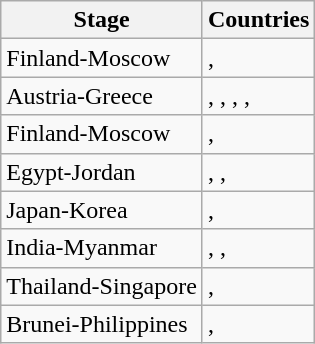<table class="wikitable">
<tr>
<th>Stage</th>
<th>Countries</th>
</tr>
<tr>
<td>Finland-Moscow</td>
<td>, </td>
</tr>
<tr>
<td>Austria-Greece</td>
<td>, , , , </td>
</tr>
<tr>
<td>Finland-Moscow</td>
<td>, </td>
</tr>
<tr>
<td>Egypt-Jordan</td>
<td>, , </td>
</tr>
<tr>
<td>Japan-Korea</td>
<td>, </td>
</tr>
<tr>
<td>India-Myanmar</td>
<td>, , </td>
</tr>
<tr>
<td>Thailand-Singapore</td>
<td>, </td>
</tr>
<tr>
<td>Brunei-Philippines</td>
<td>, </td>
</tr>
</table>
